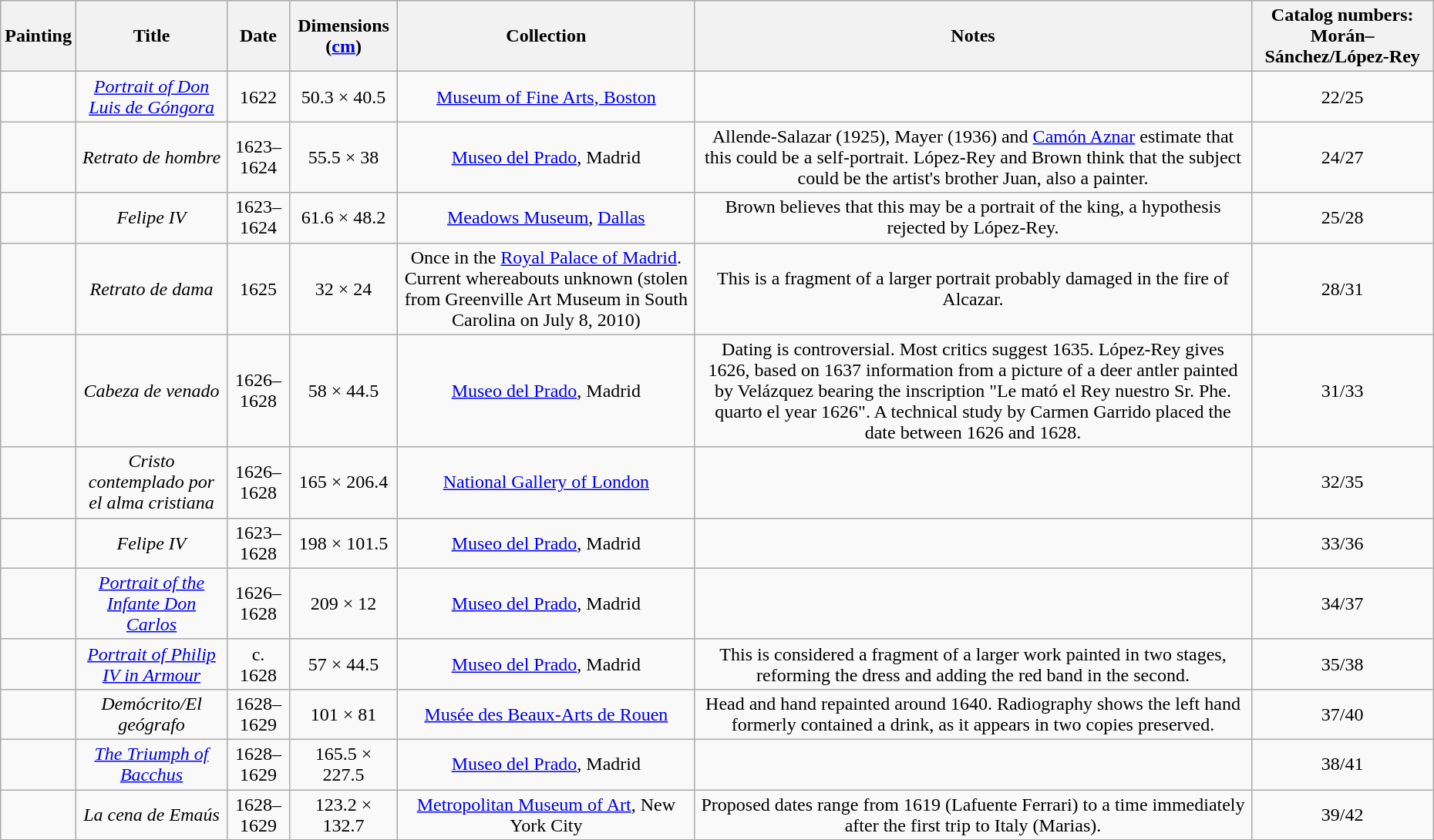<table class="sortable wikitable" style="margin-left:0.5em; text-align:center">
<tr>
<th>Painting</th>
<th>Title</th>
<th>Date</th>
<th>Dimensions (<a href='#'>cm</a>)</th>
<th>Collection</th>
<th>Notes</th>
<th>Catalog numbers: Morán–Sánchez/López-Rey</th>
</tr>
<tr>
<td></td>
<td><em><a href='#'>Portrait of Don Luis de Góngora</a></em></td>
<td>1622</td>
<td>50.3 × 40.5</td>
<td><a href='#'>Museum of Fine Arts, Boston</a></td>
<td></td>
<td>22/25</td>
</tr>
<tr>
<td></td>
<td><em>Retrato de hombre</em></td>
<td>1623–1624</td>
<td>55.5 × 38</td>
<td><a href='#'>Museo del Prado</a>, Madrid</td>
<td>Allende-Salazar (1925), Mayer (1936) and <a href='#'>Camón Aznar</a> estimate that this could be a self-portrait. López-Rey and Brown think that the subject could be the artist's brother Juan, also a painter.</td>
<td>24/27</td>
</tr>
<tr>
<td></td>
<td><em>Felipe IV</em></td>
<td>1623–1624</td>
<td>61.6 × 48.2</td>
<td><a href='#'>Meadows Museum</a>, <a href='#'>Dallas</a></td>
<td>Brown believes that this may be a portrait of the king, a hypothesis rejected by López-Rey.</td>
<td>25/28</td>
</tr>
<tr>
<td></td>
<td><em>Retrato de dama</em></td>
<td>1625</td>
<td>32 × 24</td>
<td>Once in the <a href='#'>Royal Palace of Madrid</a>. Current whereabouts unknown (stolen from Greenville Art Museum in South Carolina on July 8, 2010)</td>
<td>This is a fragment of a larger portrait probably damaged in the fire of Alcazar.</td>
<td>28/31</td>
</tr>
<tr>
<td></td>
<td><em>Cabeza de venado</em></td>
<td>1626–1628</td>
<td>58 × 44.5</td>
<td><a href='#'>Museo del Prado</a>, Madrid</td>
<td>Dating is controversial. Most critics suggest 1635.  López-Rey gives 1626, based on 1637 information from a picture of a deer antler painted by Velázquez bearing the inscription "Le mató el Rey nuestro Sr. Phe. quarto el year 1626". A technical study by Carmen Garrido placed the date between 1626 and 1628.</td>
<td>31/33</td>
</tr>
<tr>
<td></td>
<td><em>Cristo contemplado por el alma cristiana</em></td>
<td>1626–1628</td>
<td>165 × 206.4</td>
<td><a href='#'>National Gallery of London</a></td>
<td></td>
<td>32/35</td>
</tr>
<tr>
<td></td>
<td><em>Felipe IV</em></td>
<td>1623–1628</td>
<td>198 × 101.5</td>
<td><a href='#'>Museo del Prado</a>, Madrid</td>
<td></td>
<td>33/36</td>
</tr>
<tr>
<td></td>
<td><em><a href='#'>Portrait of the Infante Don Carlos</a></em></td>
<td>1626–1628</td>
<td>209 × 12</td>
<td><a href='#'>Museo del Prado</a>, Madrid</td>
<td></td>
<td>34/37</td>
</tr>
<tr>
<td></td>
<td><em><a href='#'>Portrait of Philip IV in Armour</a></em></td>
<td>c. 1628</td>
<td>57 × 44.5</td>
<td><a href='#'>Museo del Prado</a>, Madrid</td>
<td>This is considered a fragment of a larger work painted in two stages, reforming the dress and adding the red band in the second.</td>
<td>35/38</td>
</tr>
<tr>
<td></td>
<td><em>Demócrito/El geógrafo</em></td>
<td>1628–1629</td>
<td>101 × 81</td>
<td><a href='#'>Musée des Beaux-Arts de Rouen</a></td>
<td>Head and hand repainted around 1640. Radiography shows the left hand formerly contained a drink, as it appears in two copies preserved.</td>
<td>37/40</td>
</tr>
<tr>
<td></td>
<td><em><a href='#'>The Triumph of Bacchus</a></em></td>
<td>1628–1629</td>
<td>165.5 × 227.5</td>
<td><a href='#'>Museo del Prado</a>, Madrid</td>
<td></td>
<td>38/41</td>
</tr>
<tr>
<td></td>
<td><em>La cena de  Emaús</em></td>
<td>1628–1629</td>
<td>123.2 × 132.7</td>
<td><a href='#'>Metropolitan Museum of Art</a>, New York City</td>
<td>Proposed dates range from 1619 (Lafuente Ferrari) to a time immediately after the first trip to Italy (Marias).</td>
<td>39/42</td>
</tr>
</table>
